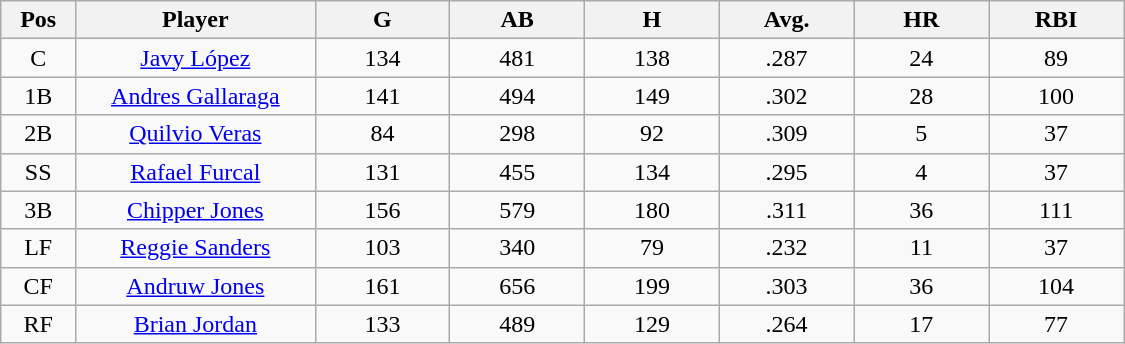<table class="wikitable sortable">
<tr>
<th bgcolor="#DDDDFF" width="5%">Pos</th>
<th bgcolor="#DDDDFF" width="16%">Player</th>
<th bgcolor="#DDDDFF" width="9%">G</th>
<th bgcolor="#DDDDFF" width="9%">AB</th>
<th bgcolor="#DDDDFF" width="9%">H</th>
<th bgcolor="#DDDDFF" width="9%">Avg.</th>
<th bgcolor="#DDDDFF" width="9%">HR</th>
<th bgcolor="#DDDDFF" width="9%">RBI</th>
</tr>
<tr align="center">
<td>C</td>
<td><a href='#'>Javy López</a></td>
<td>134</td>
<td>481</td>
<td>138</td>
<td>.287</td>
<td>24</td>
<td>89</td>
</tr>
<tr align="center">
<td>1B</td>
<td><a href='#'>Andres Gallaraga</a></td>
<td>141</td>
<td>494</td>
<td>149</td>
<td>.302</td>
<td>28</td>
<td>100</td>
</tr>
<tr align="center">
<td>2B</td>
<td><a href='#'>Quilvio Veras</a></td>
<td>84</td>
<td>298</td>
<td>92</td>
<td>.309</td>
<td>5</td>
<td>37</td>
</tr>
<tr align="center">
<td>SS</td>
<td><a href='#'>Rafael Furcal</a></td>
<td>131</td>
<td>455</td>
<td>134</td>
<td>.295</td>
<td>4</td>
<td>37</td>
</tr>
<tr align="center">
<td>3B</td>
<td><a href='#'>Chipper Jones</a></td>
<td>156</td>
<td>579</td>
<td>180</td>
<td>.311</td>
<td>36</td>
<td>111</td>
</tr>
<tr align="center">
<td>LF</td>
<td><a href='#'>Reggie Sanders</a></td>
<td>103</td>
<td>340</td>
<td>79</td>
<td>.232</td>
<td>11</td>
<td>37</td>
</tr>
<tr align="center">
<td>CF</td>
<td><a href='#'>Andruw Jones</a></td>
<td>161</td>
<td>656</td>
<td>199</td>
<td>.303</td>
<td>36</td>
<td>104</td>
</tr>
<tr align="center">
<td>RF</td>
<td><a href='#'>Brian Jordan</a></td>
<td>133</td>
<td>489</td>
<td>129</td>
<td>.264</td>
<td>17</td>
<td>77</td>
</tr>
</table>
